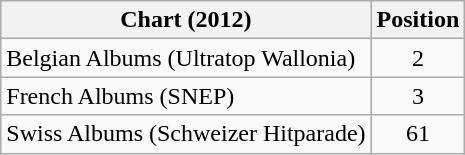<table class="wikitable sortable">
<tr>
<th>Chart (2012)</th>
<th>Position</th>
</tr>
<tr>
<td>Belgian Albums (Ultratop Wallonia)</td>
<td style="text-align:center">2</td>
</tr>
<tr>
<td>French Albums (SNEP)</td>
<td style="text-align:center">3</td>
</tr>
<tr>
<td>Swiss Albums (Schweizer Hitparade)</td>
<td style="text-align:center">61</td>
</tr>
</table>
